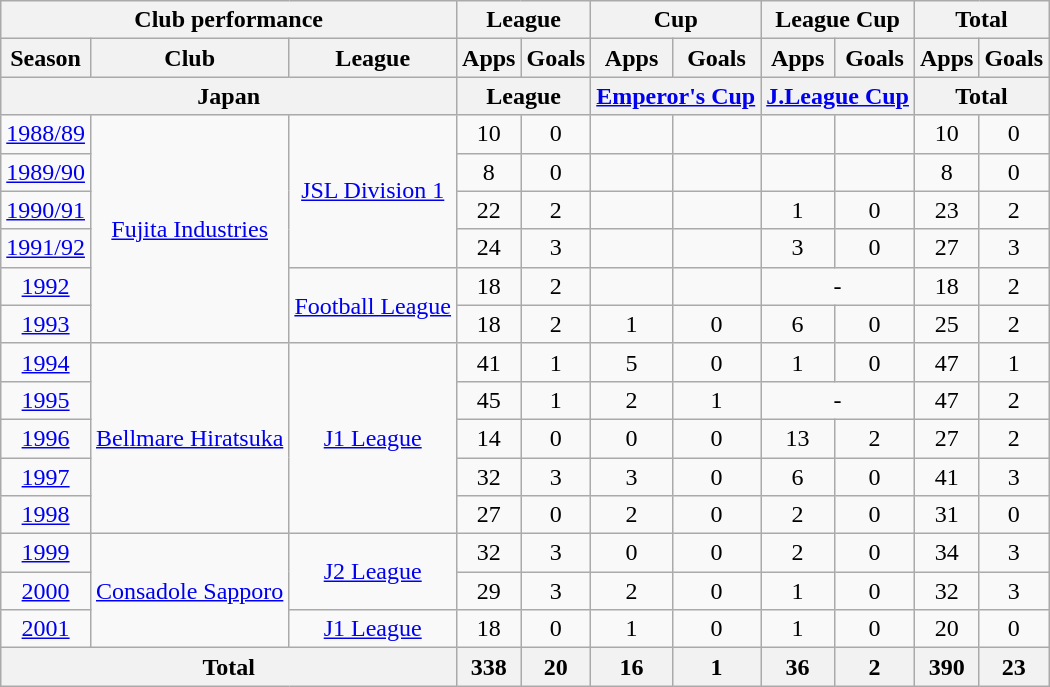<table class="wikitable" style="text-align:center;">
<tr>
<th colspan=3>Club performance</th>
<th colspan=2>League</th>
<th colspan=2>Cup</th>
<th colspan=2>League Cup</th>
<th colspan=2>Total</th>
</tr>
<tr>
<th>Season</th>
<th>Club</th>
<th>League</th>
<th>Apps</th>
<th>Goals</th>
<th>Apps</th>
<th>Goals</th>
<th>Apps</th>
<th>Goals</th>
<th>Apps</th>
<th>Goals</th>
</tr>
<tr>
<th colspan=3>Japan</th>
<th colspan=2>League</th>
<th colspan=2><a href='#'>Emperor's Cup</a></th>
<th colspan=2><a href='#'>J.League Cup</a></th>
<th colspan=2>Total</th>
</tr>
<tr>
<td><a href='#'>1988/89</a></td>
<td rowspan="6"><a href='#'>Fujita Industries</a></td>
<td rowspan="4"><a href='#'>JSL Division 1</a></td>
<td>10</td>
<td>0</td>
<td></td>
<td></td>
<td></td>
<td></td>
<td>10</td>
<td>0</td>
</tr>
<tr>
<td><a href='#'>1989/90</a></td>
<td>8</td>
<td>0</td>
<td></td>
<td></td>
<td></td>
<td></td>
<td>8</td>
<td>0</td>
</tr>
<tr>
<td><a href='#'>1990/91</a></td>
<td>22</td>
<td>2</td>
<td></td>
<td></td>
<td>1</td>
<td>0</td>
<td>23</td>
<td>2</td>
</tr>
<tr>
<td><a href='#'>1991/92</a></td>
<td>24</td>
<td>3</td>
<td></td>
<td></td>
<td>3</td>
<td>0</td>
<td>27</td>
<td>3</td>
</tr>
<tr>
<td><a href='#'>1992</a></td>
<td rowspan="2"><a href='#'>Football League</a></td>
<td>18</td>
<td>2</td>
<td></td>
<td></td>
<td colspan="2">-</td>
<td>18</td>
<td>2</td>
</tr>
<tr>
<td><a href='#'>1993</a></td>
<td>18</td>
<td>2</td>
<td>1</td>
<td>0</td>
<td>6</td>
<td>0</td>
<td>25</td>
<td>2</td>
</tr>
<tr>
<td><a href='#'>1994</a></td>
<td rowspan="5"><a href='#'>Bellmare Hiratsuka</a></td>
<td rowspan="5"><a href='#'>J1 League</a></td>
<td>41</td>
<td>1</td>
<td>5</td>
<td>0</td>
<td>1</td>
<td>0</td>
<td>47</td>
<td>1</td>
</tr>
<tr>
<td><a href='#'>1995</a></td>
<td>45</td>
<td>1</td>
<td>2</td>
<td>1</td>
<td colspan="2">-</td>
<td>47</td>
<td>2</td>
</tr>
<tr>
<td><a href='#'>1996</a></td>
<td>14</td>
<td>0</td>
<td>0</td>
<td>0</td>
<td>13</td>
<td>2</td>
<td>27</td>
<td>2</td>
</tr>
<tr>
<td><a href='#'>1997</a></td>
<td>32</td>
<td>3</td>
<td>3</td>
<td>0</td>
<td>6</td>
<td>0</td>
<td>41</td>
<td>3</td>
</tr>
<tr>
<td><a href='#'>1998</a></td>
<td>27</td>
<td>0</td>
<td>2</td>
<td>0</td>
<td>2</td>
<td>0</td>
<td>31</td>
<td>0</td>
</tr>
<tr>
<td><a href='#'>1999</a></td>
<td rowspan="3"><a href='#'>Consadole Sapporo</a></td>
<td rowspan="2"><a href='#'>J2 League</a></td>
<td>32</td>
<td>3</td>
<td>0</td>
<td>0</td>
<td>2</td>
<td>0</td>
<td>34</td>
<td>3</td>
</tr>
<tr>
<td><a href='#'>2000</a></td>
<td>29</td>
<td>3</td>
<td>2</td>
<td>0</td>
<td>1</td>
<td>0</td>
<td>32</td>
<td>3</td>
</tr>
<tr>
<td><a href='#'>2001</a></td>
<td><a href='#'>J1 League</a></td>
<td>18</td>
<td>0</td>
<td>1</td>
<td>0</td>
<td>1</td>
<td>0</td>
<td>20</td>
<td>0</td>
</tr>
<tr>
<th colspan=3>Total</th>
<th>338</th>
<th>20</th>
<th>16</th>
<th>1</th>
<th>36</th>
<th>2</th>
<th>390</th>
<th>23</th>
</tr>
</table>
